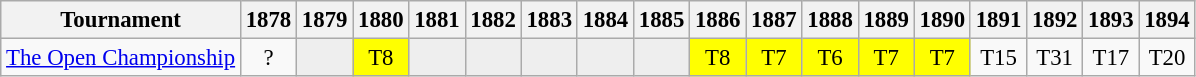<table class="wikitable" style="font-size:95%;text-align:center;">
<tr>
<th>Tournament</th>
<th>1878</th>
<th>1879</th>
<th>1880</th>
<th>1881</th>
<th>1882</th>
<th>1883</th>
<th>1884</th>
<th>1885</th>
<th>1886</th>
<th>1887</th>
<th>1888</th>
<th>1889</th>
<th>1890</th>
<th>1891</th>
<th>1892</th>
<th>1893</th>
<th>1894</th>
</tr>
<tr>
<td align=left><a href='#'>The Open Championship</a></td>
<td>?</td>
<td style="background:#eeeeee;"></td>
<td style="background:yellow;">T8</td>
<td style="background:#eeeeee;"></td>
<td style="background:#eeeeee;"></td>
<td style="background:#eeeeee;"></td>
<td style="background:#eeeeee;"></td>
<td style="background:#eeeeee;"></td>
<td style="background:yellow;">T8</td>
<td style="background:yellow;">T7</td>
<td style="background:yellow;">T6</td>
<td style="background:yellow;">T7</td>
<td style="background:yellow;">T7</td>
<td>T15</td>
<td>T31</td>
<td>T17</td>
<td>T20</td>
</tr>
</table>
